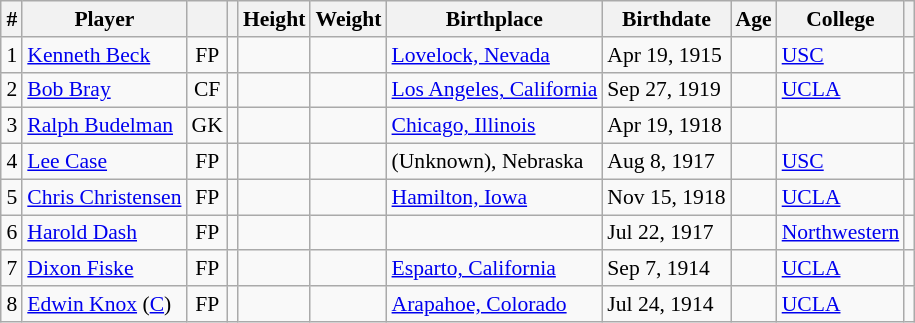<table class="wikitable sortable" style="text-align: left; font-size: 90%; margin-left: 1em;">
<tr>
<th>#</th>
<th>Player</th>
<th></th>
<th></th>
<th>Height</th>
<th>Weight</th>
<th>Birthplace</th>
<th>Birthdate</th>
<th>Age</th>
<th>College</th>
<th></th>
</tr>
<tr>
<td style="text-align: center;">1</td>
<td data-sort-value="Beck, Kenneth"><a href='#'>Kenneth Beck</a></td>
<td style="text-align: center;">FP</td>
<td style="text-align: center;"></td>
<td></td>
<td></td>
<td> <a href='#'>Lovelock, Nevada</a></td>
<td>Apr 19, 1915</td>
<td></td>
<td><a href='#'>USC</a></td>
<td></td>
</tr>
<tr>
<td style="text-align: center;">2</td>
<td data-sort-value="Bray, Bob"><a href='#'>Bob Bray</a></td>
<td style="text-align: center;">CF</td>
<td style="text-align: center;"></td>
<td></td>
<td></td>
<td> <a href='#'>Los Angeles, California</a></td>
<td>Sep 27, 1919</td>
<td></td>
<td><a href='#'>UCLA</a></td>
<td></td>
</tr>
<tr>
<td style="text-align: center;">3</td>
<td data-sort-value="Budelman, Ralph"><a href='#'>Ralph Budelman</a></td>
<td style="text-align: center;">GK</td>
<td style="text-align: center;"></td>
<td></td>
<td></td>
<td> <a href='#'>Chicago, Illinois</a></td>
<td>Apr 19, 1918</td>
<td></td>
<td></td>
<td></td>
</tr>
<tr>
<td style="text-align: center;">4</td>
<td data-sort-value="Case, Lee"><a href='#'>Lee Case</a></td>
<td style="text-align: center;">FP</td>
<td style="text-align: center;"></td>
<td></td>
<td></td>
<td> (Unknown), Nebraska</td>
<td>Aug 8, 1917</td>
<td></td>
<td><a href='#'>USC</a></td>
<td></td>
</tr>
<tr>
<td style="text-align: center;">5</td>
<td data-sort-value="Christensen, Chris"><a href='#'>Chris Christensen</a></td>
<td style="text-align: center;">FP</td>
<td style="text-align: center;"></td>
<td></td>
<td></td>
<td> <a href='#'>Hamilton, Iowa</a></td>
<td>Nov 15, 1918</td>
<td></td>
<td><a href='#'>UCLA</a></td>
<td></td>
</tr>
<tr>
<td style="text-align: center;">6</td>
<td data-sort-value="Dash, Harold"><a href='#'>Harold Dash</a></td>
<td style="text-align: center;">FP</td>
<td style="text-align: center;"></td>
<td></td>
<td></td>
<td></td>
<td>Jul 22, 1917</td>
<td></td>
<td><a href='#'>Northwestern</a></td>
<td></td>
</tr>
<tr>
<td style="text-align: center;">7</td>
<td data-sort-value="Fiske, Dixon"><a href='#'>Dixon Fiske</a></td>
<td style="text-align: center;">FP</td>
<td style="text-align: center;"></td>
<td></td>
<td></td>
<td> <a href='#'>Esparto, California</a></td>
<td>Sep 7, 1914</td>
<td></td>
<td><a href='#'>UCLA</a></td>
<td></td>
</tr>
<tr>
<td style="text-align: center;">8</td>
<td data-sort-value="Knox, Edwin"><a href='#'>Edwin Knox</a> (<a href='#'>C</a>)</td>
<td style="text-align: center;">FP</td>
<td style="text-align: center;"></td>
<td></td>
<td></td>
<td> <a href='#'>Arapahoe, Colorado</a></td>
<td>Jul 24, 1914</td>
<td></td>
<td><a href='#'>UCLA</a></td>
<td></td>
</tr>
</table>
